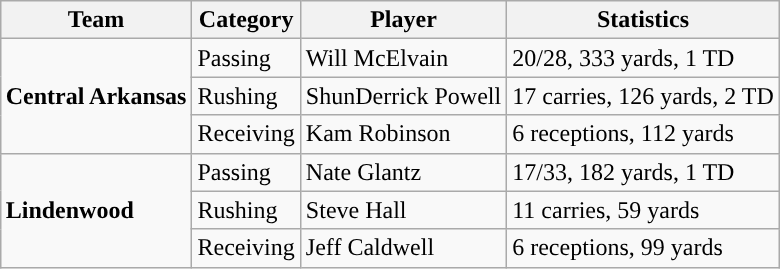<table class="wikitable" style="float: right;">
<tr>
<th>Team</th>
<th>Category</th>
<th>Player</th>
<th>Statistics</th>
</tr>
<tr>
<td rowspan=3><strong>Central Arkansas</strong></td>
<td>Passing</td>
<td>Will McElvain</td>
<td>20/28, 333 yards, 1 TD</td>
</tr>
<tr>
<td>Rushing</td>
<td>ShunDerrick Powell</td>
<td>17 carries, 126 yards, 2 TD</td>
</tr>
<tr>
<td>Receiving</td>
<td>Kam Robinson</td>
<td>6 receptions, 112 yards</td>
</tr>
<tr>
<td rowspan=3><strong>Lindenwood</strong></td>
<td>Passing</td>
<td>Nate Glantz</td>
<td>17/33, 182 yards, 1 TD</td>
</tr>
<tr>
<td>Rushing</td>
<td>Steve Hall</td>
<td>11 carries, 59 yards</td>
</tr>
<tr>
<td>Receiving</td>
<td>Jeff Caldwell</td>
<td>6 receptions, 99 yards</td>
</tr>
</table>
